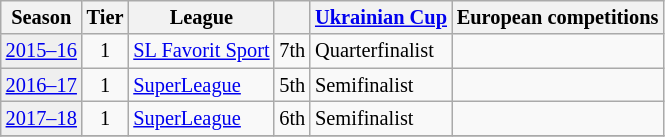<table class="wikitable" style="font-size:85%">
<tr bgcolor=>
<th>Season</th>
<th>Tier</th>
<th>League</th>
<th></th>
<th><a href='#'>Ukrainian Cup</a></th>
<th colspan=2>European competitions</th>
</tr>
<tr>
<td style="background:#efefef;"><a href='#'>2015–16</a></td>
<td align="center">1</td>
<td><a href='#'>SL Favorit Sport</a></td>
<td align=center>7th</td>
<td>Quarterfinalist</td>
<td colspan=2></td>
</tr>
<tr>
<td style="background:#efefef;"><a href='#'>2016–17</a></td>
<td align="center">1</td>
<td><a href='#'>SuperLeague</a></td>
<td align=center>5th</td>
<td>Semifinalist</td>
<td colspan=2></td>
</tr>
<tr>
<td style="background:#efefef;"><a href='#'>2017–18</a></td>
<td align="center">1</td>
<td><a href='#'>SuperLeague</a></td>
<td align=center>6th</td>
<td>Semifinalist</td>
<td colspan=2></td>
</tr>
<tr>
</tr>
</table>
